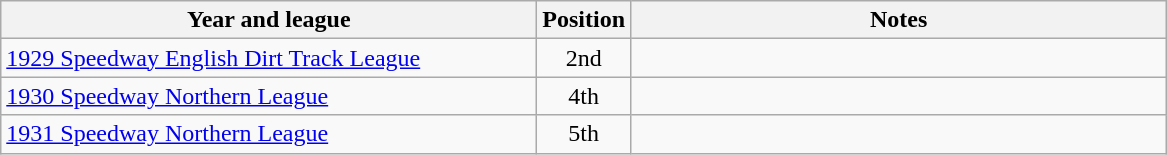<table class="wikitable">
<tr>
<th width=350>Year and league</th>
<th width=50>Position</th>
<th width=350>Notes</th>
</tr>
<tr align=center>
<td align="left"><a href='#'>1929 Speedway English Dirt Track League</a></td>
<td>2nd</td>
<td></td>
</tr>
<tr align=center>
<td align="left"><a href='#'>1930 Speedway Northern League</a></td>
<td>4th</td>
<td></td>
</tr>
<tr align=center>
<td align="left"><a href='#'>1931 Speedway Northern League</a></td>
<td>5th</td>
<td></td>
</tr>
</table>
